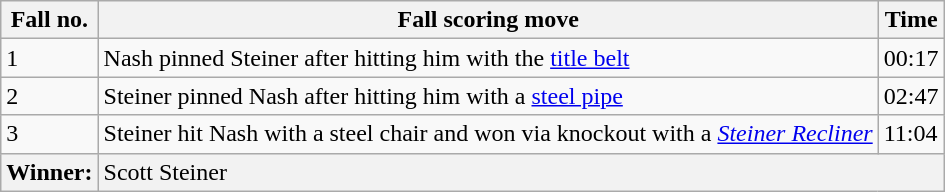<table class="wikitable">
<tr>
<th>Fall no.</th>
<th>Fall scoring move</th>
<th>Time</th>
</tr>
<tr>
<td>1</td>
<td>Nash pinned Steiner after hitting him with the <a href='#'>title belt</a></td>
<td>00:17</td>
</tr>
<tr>
<td>2</td>
<td>Steiner pinned Nash after hitting him with a <a href='#'>steel pipe</a></td>
<td>02:47</td>
</tr>
<tr>
<td>3</td>
<td>Steiner hit Nash with a steel chair and won via knockout with a <em><a href='#'>Steiner Recliner</a></em></td>
<td>11:04</td>
</tr>
<tr>
<th>Winner:</th>
<td colspan="5" bgcolor="#f2f2f2">Scott Steiner</td>
</tr>
</table>
